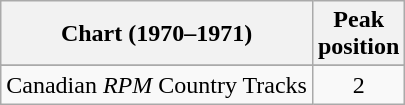<table class="wikitable sortable">
<tr>
<th align="left">Chart (1970–1971)</th>
<th align="center">Peak<br>position</th>
</tr>
<tr>
</tr>
<tr>
</tr>
<tr>
<td align="left">Canadian <em>RPM</em> Country Tracks</td>
<td align="center">2</td>
</tr>
</table>
